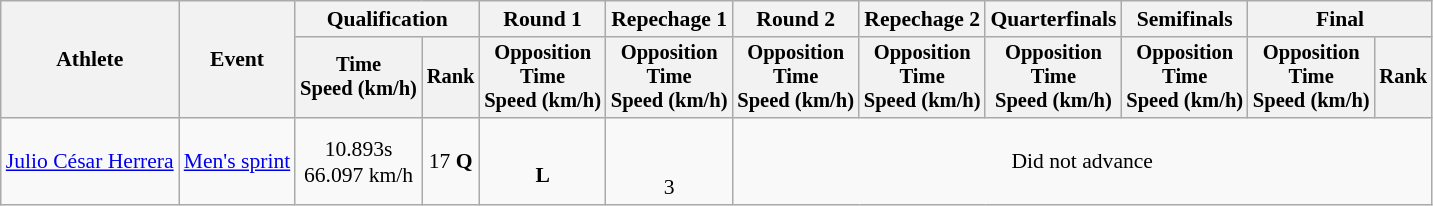<table class="wikitable" style="font-size:90%">
<tr>
<th rowspan="2">Athlete</th>
<th rowspan="2">Event</th>
<th colspan=2>Qualification</th>
<th>Round 1</th>
<th>Repechage 1</th>
<th>Round 2</th>
<th>Repechage 2</th>
<th>Quarterfinals</th>
<th>Semifinals</th>
<th colspan=2>Final</th>
</tr>
<tr style="font-size:95%">
<th>Time<br>Speed (km/h)</th>
<th>Rank</th>
<th>Opposition<br>Time<br>Speed (km/h)</th>
<th>Opposition<br>Time<br>Speed (km/h)</th>
<th>Opposition<br>Time<br>Speed (km/h)</th>
<th>Opposition<br>Time<br>Speed (km/h)</th>
<th>Opposition<br>Time<br>Speed (km/h)</th>
<th>Opposition<br>Time<br>Speed (km/h)</th>
<th>Opposition<br>Time<br>Speed (km/h)</th>
<th>Rank</th>
</tr>
<tr align=center>
<td align=left><a href='#'>Julio César Herrera</a></td>
<td align=left><a href='#'>Men's sprint</a></td>
<td>10.893s<br>66.097 km/h</td>
<td>17 <strong>Q</strong></td>
<td><br><strong>L</strong></td>
<td><br> <br> 3</td>
<td colspan=6>Did not advance</td>
</tr>
</table>
